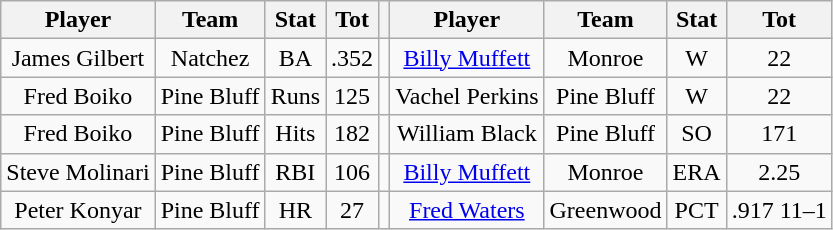<table class="wikitable" style="text-align:center">
<tr>
<th>Player</th>
<th>Team</th>
<th>Stat</th>
<th>Tot</th>
<th></th>
<th>Player</th>
<th>Team</th>
<th>Stat</th>
<th>Tot</th>
</tr>
<tr>
<td>James Gilbert</td>
<td>Natchez</td>
<td>BA</td>
<td>.352</td>
<td></td>
<td><a href='#'>Billy Muffett</a></td>
<td>Monroe</td>
<td>W</td>
<td>22</td>
</tr>
<tr>
<td>Fred Boiko</td>
<td>Pine Bluff</td>
<td>Runs</td>
<td>125</td>
<td></td>
<td>Vachel Perkins</td>
<td>Pine Bluff</td>
<td>W</td>
<td>22</td>
</tr>
<tr>
<td>Fred Boiko</td>
<td>Pine Bluff</td>
<td>Hits</td>
<td>182</td>
<td></td>
<td>William Black</td>
<td>Pine Bluff</td>
<td>SO</td>
<td>171</td>
</tr>
<tr>
<td>Steve Molinari</td>
<td>Pine Bluff</td>
<td>RBI</td>
<td>106</td>
<td></td>
<td><a href='#'>Billy Muffett</a></td>
<td>Monroe</td>
<td>ERA</td>
<td>2.25</td>
</tr>
<tr>
<td>Peter Konyar</td>
<td>Pine Bluff</td>
<td>HR</td>
<td>27</td>
<td></td>
<td><a href='#'>Fred Waters</a></td>
<td>Greenwood</td>
<td>PCT</td>
<td>.917 11–1</td>
</tr>
</table>
